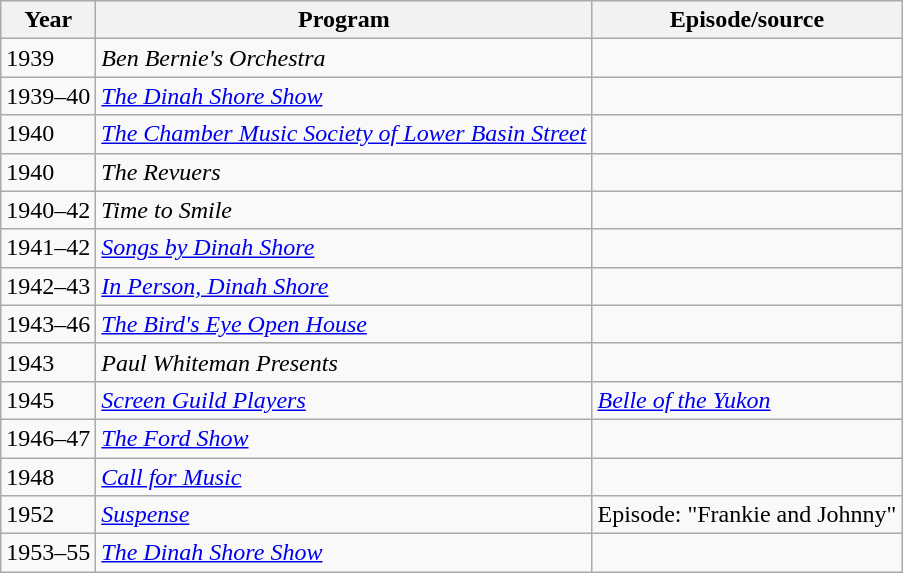<table class="wikitable">
<tr>
<th>Year</th>
<th>Program</th>
<th>Episode/source</th>
</tr>
<tr>
<td>1939</td>
<td><em>Ben Bernie's Orchestra</em></td>
<td></td>
</tr>
<tr>
<td>1939–40</td>
<td><em><a href='#'>The Dinah Shore Show</a></em></td>
<td></td>
</tr>
<tr>
<td>1940</td>
<td><em><a href='#'>The Chamber Music Society of Lower Basin Street</a></em></td>
<td></td>
</tr>
<tr>
<td>1940</td>
<td><em>The Revuers</em></td>
<td></td>
</tr>
<tr>
<td>1940–42</td>
<td><em>Time to Smile</em></td>
<td></td>
</tr>
<tr>
<td>1941–42</td>
<td><em><a href='#'>Songs by Dinah Shore</a></em></td>
<td></td>
</tr>
<tr>
<td>1942–43</td>
<td><em><a href='#'>In Person, Dinah Shore</a></em></td>
<td></td>
</tr>
<tr>
<td>1943–46</td>
<td><em><a href='#'>The Bird's Eye Open House</a></em></td>
<td></td>
</tr>
<tr>
<td>1943</td>
<td><em>Paul Whiteman Presents</em></td>
<td></td>
</tr>
<tr>
<td>1945</td>
<td><em><a href='#'>Screen Guild Players</a></em></td>
<td><em><a href='#'>Belle of the Yukon</a></em></td>
</tr>
<tr>
<td>1946–47</td>
<td><em><a href='#'>The Ford Show</a></em></td>
<td></td>
</tr>
<tr>
<td>1948</td>
<td><em><a href='#'>Call for Music</a></em></td>
<td></td>
</tr>
<tr>
<td>1952</td>
<td><em><a href='#'>Suspense</a></em></td>
<td>Episode: "Frankie and Johnny"</td>
</tr>
<tr>
<td>1953–55</td>
<td><em><a href='#'>The Dinah Shore Show</a></em></td>
<td></td>
</tr>
</table>
